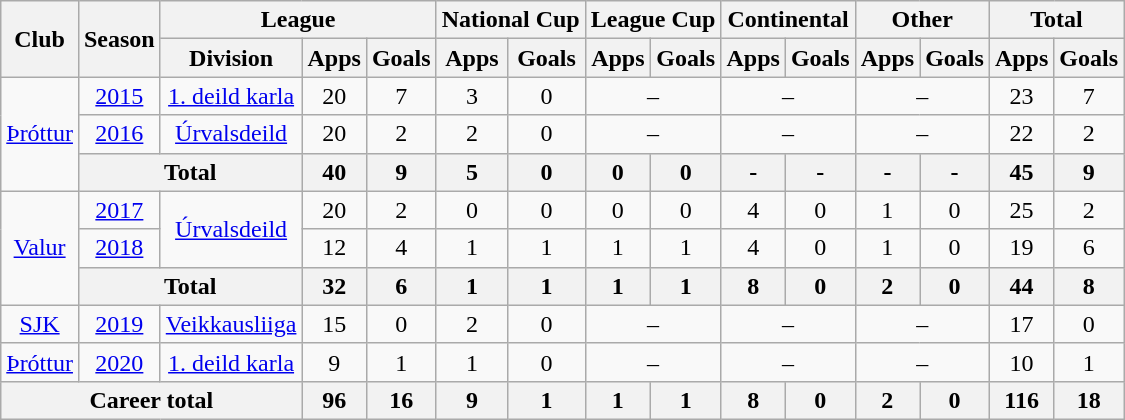<table class="wikitable" style="text-align: center">
<tr>
<th rowspan="2">Club</th>
<th rowspan="2">Season</th>
<th colspan="3">League</th>
<th colspan="2">National Cup</th>
<th colspan="2">League Cup</th>
<th colspan="2">Continental</th>
<th colspan="2">Other</th>
<th colspan="2">Total</th>
</tr>
<tr>
<th>Division</th>
<th>Apps</th>
<th>Goals</th>
<th>Apps</th>
<th>Goals</th>
<th>Apps</th>
<th>Goals</th>
<th>Apps</th>
<th>Goals</th>
<th>Apps</th>
<th>Goals</th>
<th>Apps</th>
<th>Goals</th>
</tr>
<tr>
<td rowspan="3"><a href='#'>Þróttur</a></td>
<td><a href='#'>2015</a></td>
<td><a href='#'>1. deild karla</a></td>
<td>20</td>
<td>7</td>
<td>3</td>
<td>0</td>
<td colspan="2">–</td>
<td colspan="2">–</td>
<td colspan="2">–</td>
<td>23</td>
<td>7</td>
</tr>
<tr>
<td><a href='#'>2016</a></td>
<td><a href='#'>Úrvalsdeild</a></td>
<td>20</td>
<td>2</td>
<td>2</td>
<td>0</td>
<td colspan="2">–</td>
<td colspan="2">–</td>
<td colspan="2">–</td>
<td>22</td>
<td>2</td>
</tr>
<tr>
<th colspan="2">Total</th>
<th>40</th>
<th>9</th>
<th>5</th>
<th>0</th>
<th>0</th>
<th>0</th>
<th>-</th>
<th>-</th>
<th>-</th>
<th>-</th>
<th>45</th>
<th>9</th>
</tr>
<tr>
<td rowspan="3"><a href='#'>Valur</a></td>
<td><a href='#'>2017</a></td>
<td rowspan="2"><a href='#'>Úrvalsdeild</a></td>
<td>20</td>
<td>2</td>
<td>0</td>
<td>0</td>
<td>0</td>
<td>0</td>
<td>4</td>
<td>0</td>
<td>1</td>
<td>0</td>
<td>25</td>
<td>2</td>
</tr>
<tr>
<td><a href='#'>2018</a></td>
<td>12</td>
<td>4</td>
<td>1</td>
<td>1</td>
<td>1</td>
<td>1</td>
<td>4</td>
<td>0</td>
<td>1</td>
<td>0</td>
<td>19</td>
<td>6</td>
</tr>
<tr>
<th colspan="2">Total</th>
<th>32</th>
<th>6</th>
<th>1</th>
<th>1</th>
<th>1</th>
<th>1</th>
<th>8</th>
<th>0</th>
<th>2</th>
<th>0</th>
<th>44</th>
<th>8</th>
</tr>
<tr>
<td><a href='#'>SJK</a></td>
<td><a href='#'>2019</a></td>
<td><a href='#'>Veikkausliiga</a></td>
<td>15</td>
<td>0</td>
<td>2</td>
<td>0</td>
<td colspan="2">–</td>
<td colspan="2">–</td>
<td colspan="2">–</td>
<td>17</td>
<td>0</td>
</tr>
<tr>
<td><a href='#'>Þróttur</a></td>
<td><a href='#'>2020</a></td>
<td><a href='#'>1. deild karla</a></td>
<td>9</td>
<td>1</td>
<td>1</td>
<td>0</td>
<td colspan="2">–</td>
<td colspan="2">–</td>
<td colspan="2">–</td>
<td>10</td>
<td>1</td>
</tr>
<tr>
<th colspan="3">Career total</th>
<th>96</th>
<th>16</th>
<th>9</th>
<th>1</th>
<th>1</th>
<th>1</th>
<th>8</th>
<th>0</th>
<th>2</th>
<th>0</th>
<th>116</th>
<th>18</th>
</tr>
</table>
